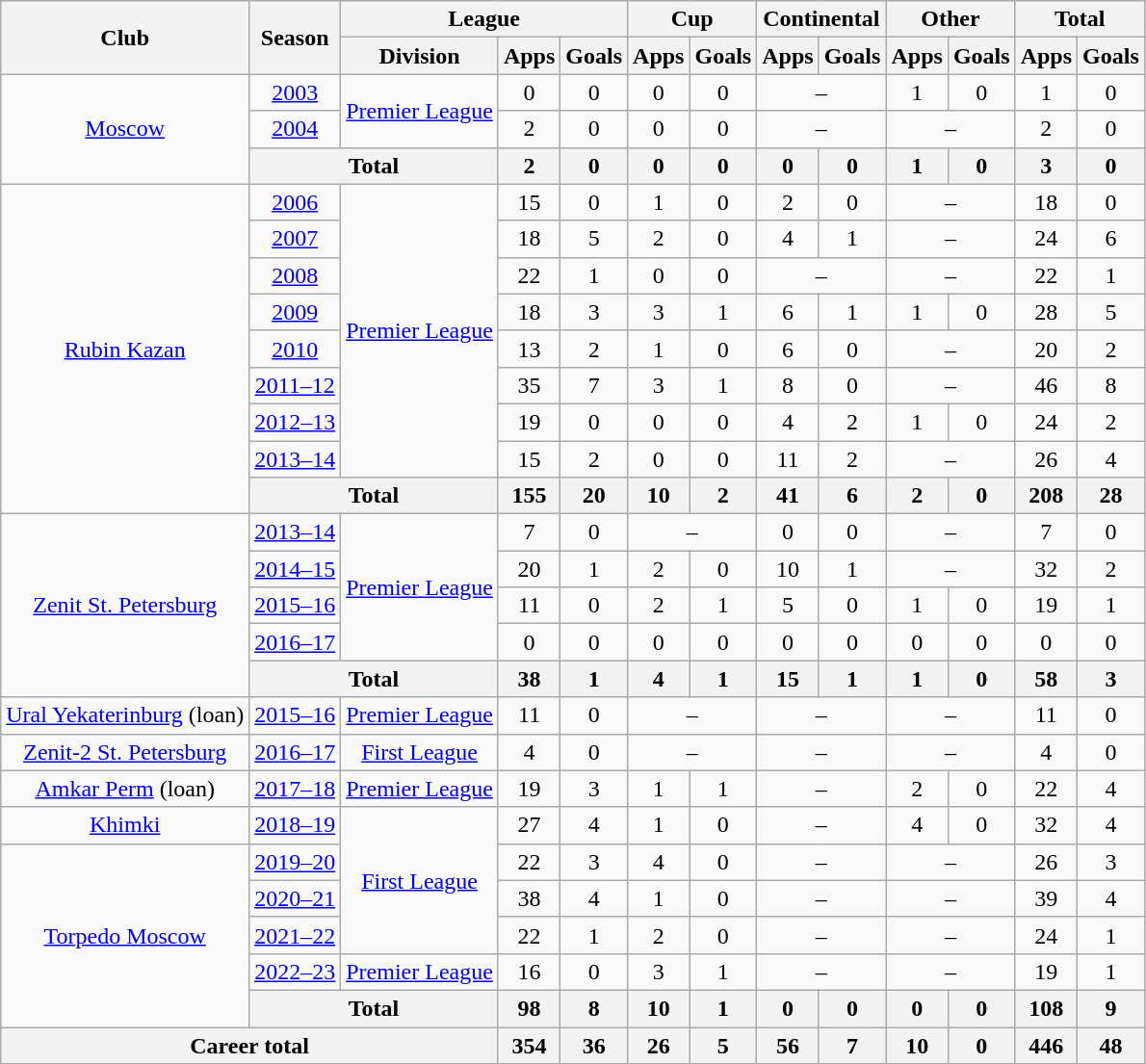<table class="wikitable" style="text-align: center;">
<tr>
<th rowspan=2>Club</th>
<th rowspan=2>Season</th>
<th colspan=3>League</th>
<th colspan=2>Cup</th>
<th colspan=2>Continental</th>
<th colspan=2>Other</th>
<th colspan=2>Total</th>
</tr>
<tr>
<th>Division</th>
<th>Apps</th>
<th>Goals</th>
<th>Apps</th>
<th>Goals</th>
<th>Apps</th>
<th>Goals</th>
<th>Apps</th>
<th>Goals</th>
<th>Apps</th>
<th>Goals</th>
</tr>
<tr>
<td rowspan="3"><a href='#'>Moscow</a></td>
<td><a href='#'>2003</a></td>
<td rowspan="2"><a href='#'>Premier League</a></td>
<td>0</td>
<td>0</td>
<td>0</td>
<td>0</td>
<td colspan=2>–</td>
<td>1</td>
<td>0</td>
<td>1</td>
<td>0</td>
</tr>
<tr>
<td><a href='#'>2004</a></td>
<td>2</td>
<td>0</td>
<td>0</td>
<td>0</td>
<td colspan=2>–</td>
<td colspan=2>–</td>
<td>2</td>
<td>0</td>
</tr>
<tr>
<th colspan=2>Total</th>
<th>2</th>
<th>0</th>
<th>0</th>
<th>0</th>
<th>0</th>
<th>0</th>
<th>1</th>
<th>0</th>
<th>3</th>
<th>0</th>
</tr>
<tr>
<td rowspan="9"><a href='#'>Rubin Kazan</a></td>
<td><a href='#'>2006</a></td>
<td rowspan="8"><a href='#'>Premier League</a></td>
<td>15</td>
<td>0</td>
<td>1</td>
<td>0</td>
<td>2</td>
<td>0</td>
<td colspan=2>–</td>
<td>18</td>
<td>0</td>
</tr>
<tr>
<td><a href='#'>2007</a></td>
<td>18</td>
<td>5</td>
<td>2</td>
<td>0</td>
<td>4</td>
<td>1</td>
<td colspan=2>–</td>
<td>24</td>
<td>6</td>
</tr>
<tr>
<td><a href='#'>2008</a></td>
<td>22</td>
<td>1</td>
<td>0</td>
<td>0</td>
<td colspan=2>–</td>
<td colspan=2>–</td>
<td>22</td>
<td>1</td>
</tr>
<tr>
<td><a href='#'>2009</a></td>
<td>18</td>
<td>3</td>
<td>3</td>
<td>1</td>
<td>6</td>
<td>1</td>
<td>1</td>
<td>0</td>
<td>28</td>
<td>5</td>
</tr>
<tr>
<td><a href='#'>2010</a></td>
<td>13</td>
<td>2</td>
<td>1</td>
<td>0</td>
<td>6</td>
<td>0</td>
<td colspan=2>–</td>
<td>20</td>
<td>2</td>
</tr>
<tr>
<td><a href='#'>2011–12</a></td>
<td>35</td>
<td>7</td>
<td>3</td>
<td>1</td>
<td>8</td>
<td>0</td>
<td colspan=2>–</td>
<td>46</td>
<td>8</td>
</tr>
<tr>
<td><a href='#'>2012–13</a></td>
<td>19</td>
<td>0</td>
<td>0</td>
<td>0</td>
<td>4</td>
<td>2</td>
<td>1</td>
<td>0</td>
<td>24</td>
<td>2</td>
</tr>
<tr>
<td><a href='#'>2013–14</a></td>
<td>15</td>
<td>2</td>
<td>0</td>
<td>0</td>
<td>11</td>
<td>2</td>
<td colspan=2>–</td>
<td>26</td>
<td>4</td>
</tr>
<tr>
<th colspan=2>Total</th>
<th>155</th>
<th>20</th>
<th>10</th>
<th>2</th>
<th>41</th>
<th>6</th>
<th>2</th>
<th>0</th>
<th>208</th>
<th>28</th>
</tr>
<tr>
<td rowspan="5"><a href='#'>Zenit St. Petersburg</a></td>
<td><a href='#'>2013–14</a></td>
<td rowspan="4"><a href='#'>Premier League</a></td>
<td>7</td>
<td>0</td>
<td colspan=2>–</td>
<td>0</td>
<td>0</td>
<td colspan=2>–</td>
<td>7</td>
<td>0</td>
</tr>
<tr>
<td><a href='#'>2014–15</a></td>
<td>20</td>
<td>1</td>
<td>2</td>
<td>0</td>
<td>10</td>
<td>1</td>
<td colspan=2>–</td>
<td>32</td>
<td>2</td>
</tr>
<tr>
<td><a href='#'>2015–16</a></td>
<td>11</td>
<td>0</td>
<td>2</td>
<td>1</td>
<td>5</td>
<td>0</td>
<td>1</td>
<td>0</td>
<td>19</td>
<td>1</td>
</tr>
<tr>
<td><a href='#'>2016–17</a></td>
<td>0</td>
<td>0</td>
<td>0</td>
<td>0</td>
<td>0</td>
<td>0</td>
<td>0</td>
<td>0</td>
<td>0</td>
<td>0</td>
</tr>
<tr>
<th colspan=2>Total</th>
<th>38</th>
<th>1</th>
<th>4</th>
<th>1</th>
<th>15</th>
<th>1</th>
<th>1</th>
<th>0</th>
<th>58</th>
<th>3</th>
</tr>
<tr>
<td><a href='#'>Ural Yekaterinburg</a> (loan)</td>
<td><a href='#'>2015–16</a></td>
<td><a href='#'>Premier League</a></td>
<td>11</td>
<td>0</td>
<td colspan=2>–</td>
<td colspan=2>–</td>
<td colspan=2>–</td>
<td>11</td>
<td>0</td>
</tr>
<tr>
<td><a href='#'>Zenit-2 St. Petersburg</a></td>
<td><a href='#'>2016–17</a></td>
<td><a href='#'>First League</a></td>
<td>4</td>
<td>0</td>
<td colspan=2>–</td>
<td colspan=2>–</td>
<td colspan=2>–</td>
<td>4</td>
<td>0</td>
</tr>
<tr>
<td><a href='#'>Amkar Perm</a> (loan)</td>
<td><a href='#'>2017–18</a></td>
<td><a href='#'>Premier League</a></td>
<td>19</td>
<td>3</td>
<td>1</td>
<td>1</td>
<td colspan=2>–</td>
<td>2</td>
<td>0</td>
<td>22</td>
<td>4</td>
</tr>
<tr>
<td><a href='#'>Khimki</a></td>
<td><a href='#'>2018–19</a></td>
<td rowspan="4"><a href='#'>First League</a></td>
<td>27</td>
<td>4</td>
<td>1</td>
<td>0</td>
<td colspan=2>–</td>
<td>4</td>
<td>0</td>
<td>32</td>
<td>4</td>
</tr>
<tr>
<td rowspan="5"><a href='#'>Torpedo Moscow</a></td>
<td><a href='#'>2019–20</a></td>
<td>22</td>
<td>3</td>
<td>4</td>
<td>0</td>
<td colspan=2>–</td>
<td colspan=2>–</td>
<td>26</td>
<td>3</td>
</tr>
<tr>
<td><a href='#'>2020–21</a></td>
<td>38</td>
<td>4</td>
<td>1</td>
<td>0</td>
<td colspan=2>–</td>
<td colspan=2>–</td>
<td>39</td>
<td>4</td>
</tr>
<tr>
<td><a href='#'>2021–22</a></td>
<td>22</td>
<td>1</td>
<td>2</td>
<td>0</td>
<td colspan=2>–</td>
<td colspan=2>–</td>
<td>24</td>
<td>1</td>
</tr>
<tr>
<td><a href='#'>2022–23</a></td>
<td><a href='#'>Premier League</a></td>
<td>16</td>
<td>0</td>
<td>3</td>
<td>1</td>
<td colspan=2>–</td>
<td colspan=2>–</td>
<td>19</td>
<td>1</td>
</tr>
<tr>
<th colspan=2>Total</th>
<th>98</th>
<th>8</th>
<th>10</th>
<th>1</th>
<th>0</th>
<th>0</th>
<th>0</th>
<th>0</th>
<th>108</th>
<th>9</th>
</tr>
<tr>
<th colspan=3>Career total</th>
<th>354</th>
<th>36</th>
<th>26</th>
<th>5</th>
<th>56</th>
<th>7</th>
<th>10</th>
<th>0</th>
<th>446</th>
<th>48</th>
</tr>
</table>
